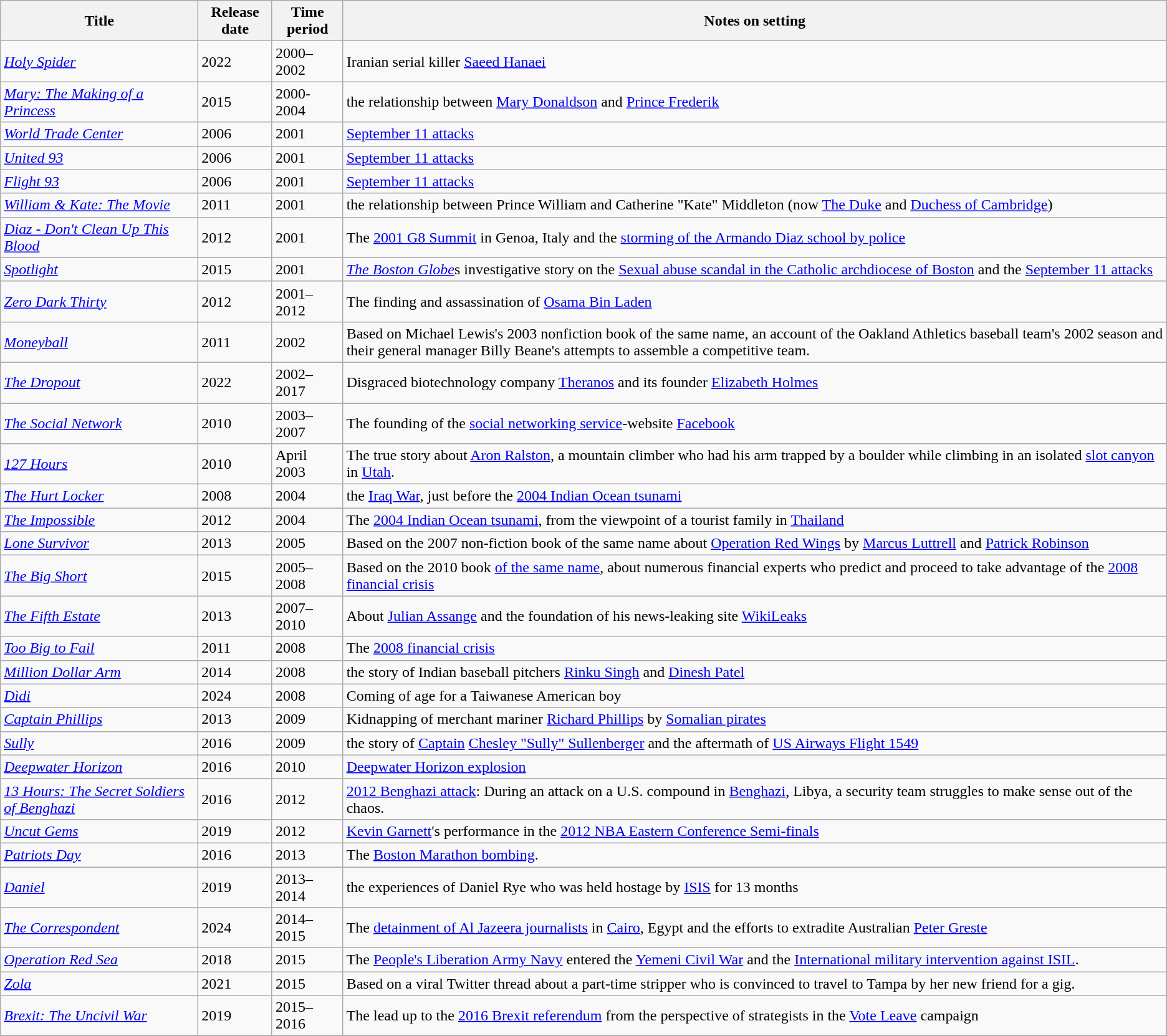<table class="wikitable sortable">
<tr>
<th scope="col">Title</th>
<th scope="col">Release date</th>
<th scope="col">Time period</th>
<th scope="col" class="unsortable">Notes on setting</th>
</tr>
<tr>
<td><em><a href='#'>Holy Spider</a></em></td>
<td>2022</td>
<td>2000–2002</td>
<td>Iranian serial killer <a href='#'>Saeed Hanaei</a></td>
</tr>
<tr>
<td><em><a href='#'>Mary: The Making of a Princess</a></em></td>
<td>2015</td>
<td>2000-2004</td>
<td>the relationship between <a href='#'>Mary Donaldson</a> and <a href='#'>Prince Frederik</a></td>
</tr>
<tr>
<td><em><a href='#'>World Trade Center</a></em></td>
<td>2006</td>
<td>2001</td>
<td><a href='#'>September 11 attacks</a></td>
</tr>
<tr>
<td><em><a href='#'>United 93</a></em></td>
<td>2006</td>
<td>2001</td>
<td><a href='#'>September 11 attacks</a></td>
</tr>
<tr>
<td><em><a href='#'>Flight 93</a></em></td>
<td>2006</td>
<td>2001</td>
<td><a href='#'>September 11 attacks</a></td>
</tr>
<tr>
<td><em><a href='#'>William & Kate: The Movie</a></em></td>
<td>2011</td>
<td>2001</td>
<td>the relationship between Prince William and Catherine "Kate" Middleton (now <a href='#'>The Duke</a> and <a href='#'>Duchess of Cambridge</a>)</td>
</tr>
<tr>
<td><em><a href='#'>Diaz - Don't Clean Up This Blood</a></em></td>
<td>2012</td>
<td>2001</td>
<td>The <a href='#'>2001 G8 Summit</a> in Genoa, Italy and the <a href='#'>storming of the Armando Diaz school by police</a></td>
</tr>
<tr>
<td><em><a href='#'>Spotlight</a></em></td>
<td>2015</td>
<td>2001</td>
<td><em><a href='#'>The Boston Globe</a></em>s investigative story on the <a href='#'>Sexual abuse scandal in the Catholic archdiocese of Boston</a> and the <a href='#'>September 11 attacks</a></td>
</tr>
<tr>
<td><em><a href='#'>Zero Dark Thirty</a></em></td>
<td>2012</td>
<td>2001–2012</td>
<td>The finding and assassination of <a href='#'>Osama Bin Laden</a></td>
</tr>
<tr>
<td><em><a href='#'>Moneyball</a></em></td>
<td>2011</td>
<td>2002</td>
<td>Based on Michael Lewis's 2003 nonfiction book of the same name, an account of the Oakland Athletics baseball team's 2002 season and their general manager Billy Beane's attempts to assemble a competitive team.</td>
</tr>
<tr>
<td><em><a href='#'>The Dropout</a></em></td>
<td>2022</td>
<td>2002–2017</td>
<td>Disgraced biotechnology company <a href='#'>Theranos</a> and its founder <a href='#'>Elizabeth Holmes</a></td>
</tr>
<tr>
<td><em><a href='#'>The Social Network</a></em></td>
<td>2010</td>
<td>2003–2007</td>
<td>The founding of the <a href='#'>social networking service</a>-website <a href='#'>Facebook</a></td>
</tr>
<tr>
<td><em><a href='#'>127 Hours</a></em></td>
<td>2010</td>
<td>April 2003</td>
<td>The true story about <a href='#'>Aron Ralston</a>, a mountain climber who had his arm trapped by a boulder while climbing in an isolated <a href='#'>slot canyon</a> in <a href='#'>Utah</a>.</td>
</tr>
<tr>
<td><em><a href='#'>The Hurt Locker</a></em></td>
<td>2008</td>
<td>2004</td>
<td>the <a href='#'>Iraq War</a>, just before the <a href='#'>2004 Indian Ocean tsunami</a></td>
</tr>
<tr>
<td><em><a href='#'>The Impossible</a></em></td>
<td>2012</td>
<td>2004</td>
<td>The <a href='#'>2004 Indian Ocean tsunami</a>, from the viewpoint of a tourist family in <a href='#'>Thailand</a></td>
</tr>
<tr>
<td><em><a href='#'>Lone Survivor</a></em></td>
<td>2013</td>
<td>2005</td>
<td>Based on the 2007 non-fiction book of the same name about <a href='#'>Operation Red Wings</a> by <a href='#'>Marcus Luttrell</a> and <a href='#'>Patrick Robinson</a></td>
</tr>
<tr>
<td><em><a href='#'>The Big Short</a></em></td>
<td>2015</td>
<td>2005–2008</td>
<td>Based on the 2010 book <a href='#'>of the same name</a>, about numerous financial experts who predict and proceed to take advantage of the <a href='#'>2008 financial crisis</a></td>
</tr>
<tr>
<td><em><a href='#'>The Fifth Estate</a></em></td>
<td>2013</td>
<td>2007–2010</td>
<td>About <a href='#'>Julian Assange</a> and the foundation of his news-leaking site <a href='#'>WikiLeaks</a></td>
</tr>
<tr>
<td><em><a href='#'>Too Big to Fail</a></em></td>
<td>2011</td>
<td>2008</td>
<td>The <a href='#'>2008 financial crisis</a></td>
</tr>
<tr>
<td><em><a href='#'>Million Dollar Arm</a></em></td>
<td>2014</td>
<td>2008</td>
<td>the story of Indian baseball pitchers <a href='#'>Rinku Singh</a> and <a href='#'>Dinesh Patel</a></td>
</tr>
<tr>
<td><em><a href='#'>Dìdi</a></em></td>
<td>2024</td>
<td>2008</td>
<td>Coming of age for a Taiwanese American boy</td>
</tr>
<tr>
<td><em><a href='#'>Captain Phillips</a></em></td>
<td>2013</td>
<td>2009</td>
<td>Kidnapping of merchant mariner <a href='#'>Richard Phillips</a> by <a href='#'>Somalian pirates</a></td>
</tr>
<tr>
<td><em><a href='#'>Sully</a></em></td>
<td>2016</td>
<td>2009</td>
<td>the story of <a href='#'>Captain</a> <a href='#'>Chesley "Sully" Sullenberger</a> and the aftermath of <a href='#'>US Airways Flight 1549</a></td>
</tr>
<tr>
<td><em><a href='#'>Deepwater Horizon</a></em></td>
<td>2016</td>
<td>2010</td>
<td><a href='#'>Deepwater Horizon explosion</a></td>
</tr>
<tr>
<td><em><a href='#'>13 Hours: The Secret Soldiers of Benghazi</a></em></td>
<td>2016</td>
<td>2012</td>
<td><a href='#'>2012 Benghazi attack</a>: During an attack on a U.S. compound in <a href='#'>Benghazi</a>, Libya, a security team struggles to make sense out of the chaos.</td>
</tr>
<tr>
<td><em><a href='#'>Uncut Gems</a></em></td>
<td>2019</td>
<td>2012</td>
<td><a href='#'>Kevin Garnett</a>'s performance in the <a href='#'>2012 NBA Eastern Conference Semi-finals</a></td>
</tr>
<tr>
<td><em><a href='#'>Patriots Day</a></em></td>
<td>2016</td>
<td>2013</td>
<td>The <a href='#'>Boston Marathon bombing</a>.</td>
</tr>
<tr>
<td><em><a href='#'>Daniel</a></em></td>
<td>2019</td>
<td>2013–2014</td>
<td>the experiences of Daniel Rye who was held hostage by <a href='#'>ISIS</a> for 13 months</td>
</tr>
<tr>
<td><em><a href='#'>The Correspondent</a></em></td>
<td>2024</td>
<td>2014–2015</td>
<td>The <a href='#'>detainment of Al Jazeera journalists</a> in <a href='#'>Cairo</a>, Egypt and the efforts to extradite Australian <a href='#'>Peter Greste</a></td>
</tr>
<tr>
<td><em><a href='#'>Operation Red Sea</a></em></td>
<td>2018</td>
<td>2015</td>
<td>The <a href='#'>People's Liberation Army Navy</a> entered the <a href='#'>Yemeni Civil War</a> and the <a href='#'>International military intervention against ISIL</a>.</td>
</tr>
<tr>
<td><em><a href='#'>Zola</a></em></td>
<td>2021</td>
<td>2015</td>
<td>Based on a viral Twitter thread about a part-time stripper who is convinced to travel to Tampa by her new friend for a gig.</td>
</tr>
<tr>
<td><em><a href='#'>Brexit: The Uncivil War</a></em></td>
<td>2019</td>
<td>2015–2016</td>
<td>The lead up to the <a href='#'>2016 Brexit referendum</a> from the perspective of strategists in the <a href='#'>Vote Leave</a> campaign</td>
</tr>
</table>
